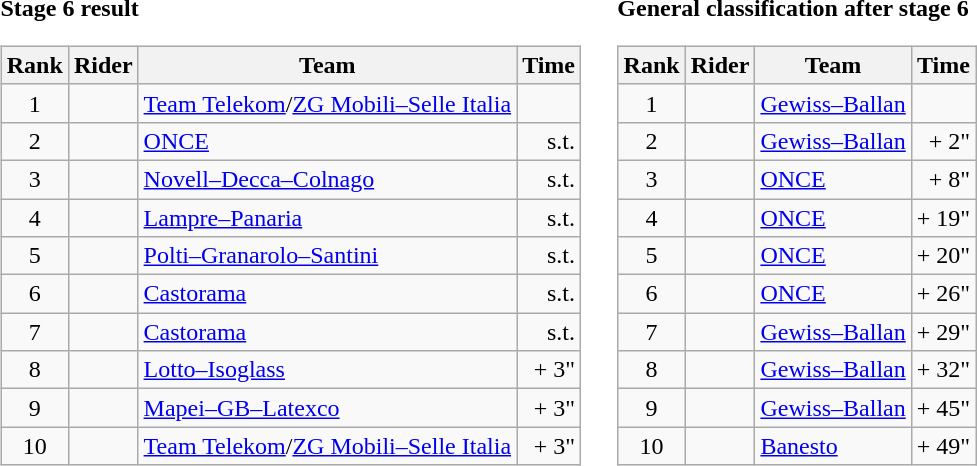<table>
<tr>
<td><strong>Stage 6 result</strong><br><table class="wikitable">
<tr>
<th scope="col">Rank</th>
<th scope="col">Rider</th>
<th scope="col">Team</th>
<th scope="col">Time</th>
</tr>
<tr>
<td style="text-align:center;">1</td>
<td></td>
<td><a href='#'>Team Telekom</a>/<a href='#'>ZG Mobili–Selle Italia</a></td>
<td style="text-align:right;"></td>
</tr>
<tr>
<td style="text-align:center;">2</td>
<td></td>
<td><a href='#'>ONCE</a></td>
<td style="text-align:right;">s.t.</td>
</tr>
<tr>
<td style="text-align:center;">3</td>
<td></td>
<td><a href='#'>Novell–Decca–Colnago</a></td>
<td style="text-align:right;">s.t.</td>
</tr>
<tr>
<td style="text-align:center;">4</td>
<td></td>
<td><a href='#'>Lampre–Panaria</a></td>
<td style="text-align:right;">s.t.</td>
</tr>
<tr>
<td style="text-align:center;">5</td>
<td></td>
<td><a href='#'>Polti–Granarolo–Santini</a></td>
<td style="text-align:right;">s.t.</td>
</tr>
<tr>
<td style="text-align:center;">6</td>
<td></td>
<td><a href='#'>Castorama</a></td>
<td style="text-align:right;">s.t.</td>
</tr>
<tr>
<td style="text-align:center;">7</td>
<td></td>
<td><a href='#'>Castorama</a></td>
<td style="text-align:right;">s.t.</td>
</tr>
<tr>
<td style="text-align:center;">8</td>
<td></td>
<td><a href='#'>Lotto–Isoglass</a></td>
<td style="text-align:right;">+ 3"</td>
</tr>
<tr>
<td style="text-align:center;">9</td>
<td></td>
<td><a href='#'>Mapei–GB–Latexco</a></td>
<td style="text-align:right;">+ 3"</td>
</tr>
<tr>
<td style="text-align:center;">10</td>
<td></td>
<td><a href='#'>Team Telekom</a>/<a href='#'>ZG Mobili–Selle Italia</a></td>
<td style="text-align:right;">+ 3"</td>
</tr>
</table>
</td>
<td></td>
<td><strong>General classification after stage 6</strong><br><table class="wikitable">
<tr>
<th scope="col">Rank</th>
<th scope="col">Rider</th>
<th scope="col">Team</th>
<th scope="col">Time</th>
</tr>
<tr>
<td style="text-align:center;">1</td>
<td> </td>
<td><a href='#'>Gewiss–Ballan</a></td>
<td style="text-align:right;"></td>
</tr>
<tr>
<td style="text-align:center;">2</td>
<td></td>
<td><a href='#'>Gewiss–Ballan</a></td>
<td style="text-align:right;">+ 2"</td>
</tr>
<tr>
<td style="text-align:center;">3</td>
<td></td>
<td><a href='#'>ONCE</a></td>
<td style="text-align:right;">+ 8"</td>
</tr>
<tr>
<td style="text-align:center;">4</td>
<td></td>
<td><a href='#'>ONCE</a></td>
<td style="text-align:right;">+ 19"</td>
</tr>
<tr>
<td style="text-align:center;">5</td>
<td></td>
<td><a href='#'>ONCE</a></td>
<td style="text-align:right;">+ 20"</td>
</tr>
<tr>
<td style="text-align:center;">6</td>
<td></td>
<td><a href='#'>ONCE</a></td>
<td style="text-align:right;">+ 26"</td>
</tr>
<tr>
<td style="text-align:center;">7</td>
<td></td>
<td><a href='#'>Gewiss–Ballan</a></td>
<td style="text-align:right;">+ 29"</td>
</tr>
<tr>
<td style="text-align:center;">8</td>
<td></td>
<td><a href='#'>Gewiss–Ballan</a></td>
<td style="text-align:right;">+ 32"</td>
</tr>
<tr>
<td style="text-align:center;">9</td>
<td></td>
<td><a href='#'>Gewiss–Ballan</a></td>
<td style="text-align:right;">+ 45"</td>
</tr>
<tr>
<td style="text-align:center;">10</td>
<td></td>
<td><a href='#'>Banesto</a></td>
<td style="text-align:right;">+ 49"</td>
</tr>
</table>
</td>
</tr>
</table>
